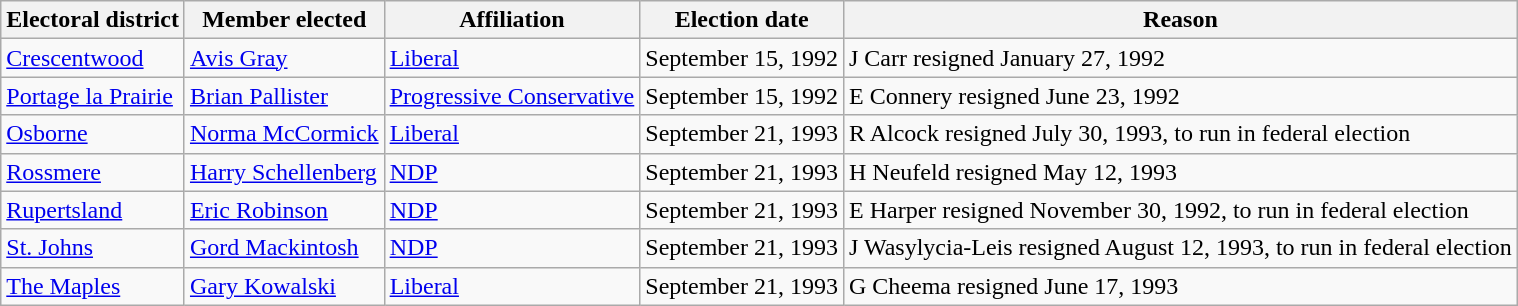<table class="wikitable sortable">
<tr>
<th>Electoral district</th>
<th>Member elected</th>
<th>Affiliation</th>
<th>Election date</th>
<th>Reason</th>
</tr>
<tr>
<td><a href='#'>Crescentwood</a></td>
<td><a href='#'>Avis Gray</a></td>
<td><a href='#'>Liberal</a></td>
<td>September 15, 1992</td>
<td>J Carr resigned January 27, 1992</td>
</tr>
<tr>
<td><a href='#'>Portage la Prairie</a></td>
<td><a href='#'>Brian Pallister</a></td>
<td><a href='#'>Progressive Conservative</a></td>
<td>September 15, 1992</td>
<td>E Connery resigned June 23, 1992</td>
</tr>
<tr>
<td><a href='#'>Osborne</a></td>
<td><a href='#'>Norma McCormick</a></td>
<td><a href='#'>Liberal</a></td>
<td>September 21, 1993</td>
<td>R Alcock resigned July 30, 1993, to run in federal election</td>
</tr>
<tr>
<td><a href='#'>Rossmere</a></td>
<td><a href='#'>Harry Schellenberg</a></td>
<td><a href='#'>NDP</a></td>
<td>September 21, 1993</td>
<td>H Neufeld resigned May 12, 1993</td>
</tr>
<tr>
<td><a href='#'>Rupertsland</a></td>
<td><a href='#'>Eric Robinson</a></td>
<td><a href='#'>NDP</a></td>
<td>September 21, 1993</td>
<td>E Harper resigned November 30, 1992, to run in federal election</td>
</tr>
<tr>
<td><a href='#'>St. Johns</a></td>
<td><a href='#'>Gord Mackintosh</a></td>
<td><a href='#'>NDP</a></td>
<td>September 21, 1993</td>
<td>J Wasylycia-Leis resigned August 12, 1993, to run in federal election</td>
</tr>
<tr>
<td><a href='#'>The Maples</a></td>
<td><a href='#'>Gary Kowalski</a></td>
<td><a href='#'>Liberal</a></td>
<td>September 21, 1993</td>
<td>G Cheema resigned June 17, 1993</td>
</tr>
</table>
